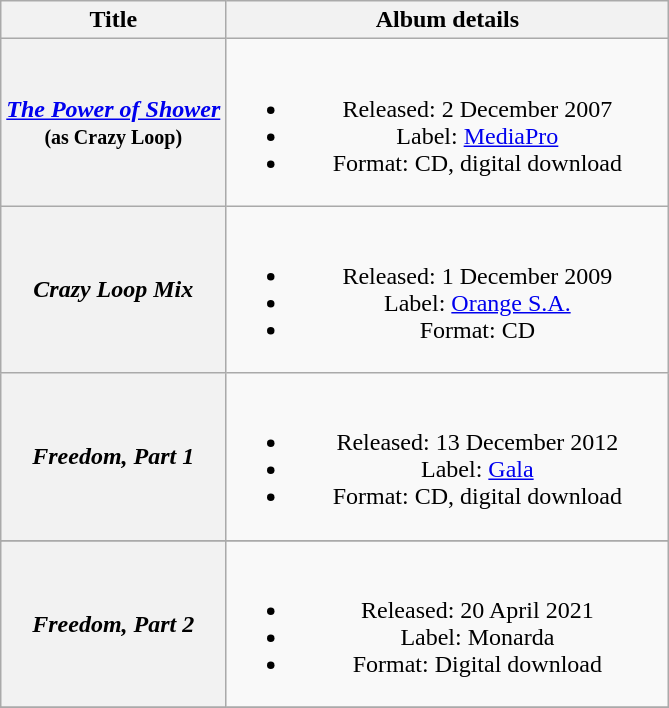<table class="wikitable plainrowheaders" style="text-align:center;">
<tr>
<th scope="col">Title</th>
<th scope="col" style="width:18em;">Album details</th>
</tr>
<tr>
<th scope="row"><em><a href='#'>The Power of Shower</a></em><br><small>(as Crazy Loop)</small></th>
<td><br><ul><li>Released: 2 December 2007</li><li>Label: <a href='#'>MediaPro</a></li><li>Format: CD, digital download</li></ul></td>
</tr>
<tr>
<th scope="row"><em>Crazy Loop Mix</em></th>
<td><br><ul><li>Released: 1 December 2009</li><li>Label: <a href='#'>Orange S.A.</a></li><li>Format: CD</li></ul></td>
</tr>
<tr>
<th scope="row"><em>Freedom, Part 1</em></th>
<td><br><ul><li>Released: 13 December 2012</li><li>Label: <a href='#'>Gala</a></li><li>Format: CD, digital download</li></ul></td>
</tr>
<tr>
</tr>
<tr>
<th scope="row"><em>Freedom, Part 2</em></th>
<td><br><ul><li>Released: 20 April 2021</li><li>Label: Monarda</li><li>Format: Digital download</li></ul></td>
</tr>
<tr>
</tr>
</table>
